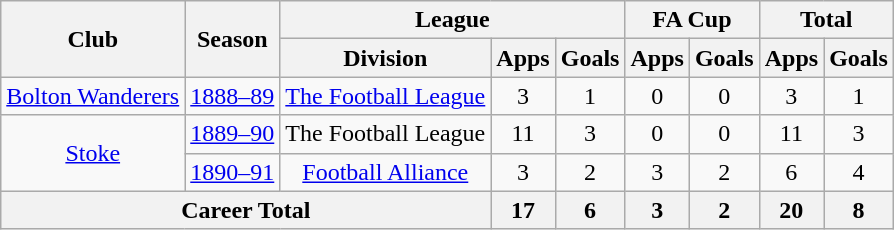<table class="wikitable" style="text-align: center;">
<tr>
<th rowspan="2">Club</th>
<th rowspan="2">Season</th>
<th colspan="3">League</th>
<th colspan="2">FA Cup</th>
<th colspan="2">Total</th>
</tr>
<tr>
<th>Division</th>
<th>Apps</th>
<th>Goals</th>
<th>Apps</th>
<th>Goals</th>
<th>Apps</th>
<th>Goals</th>
</tr>
<tr>
<td><a href='#'>Bolton Wanderers</a></td>
<td><a href='#'>1888–89</a></td>
<td><a href='#'>The Football League</a></td>
<td>3</td>
<td>1</td>
<td>0</td>
<td>0</td>
<td>3</td>
<td>1</td>
</tr>
<tr>
<td rowspan="2"><a href='#'>Stoke</a></td>
<td><a href='#'>1889–90</a></td>
<td>The Football League</td>
<td>11</td>
<td>3</td>
<td>0</td>
<td>0</td>
<td>11</td>
<td>3</td>
</tr>
<tr>
<td><a href='#'>1890–91</a></td>
<td><a href='#'>Football Alliance</a></td>
<td>3</td>
<td>2</td>
<td>3</td>
<td>2</td>
<td>6</td>
<td>4</td>
</tr>
<tr>
<th colspan=3>Career Total</th>
<th>17</th>
<th>6</th>
<th>3</th>
<th>2</th>
<th>20</th>
<th>8</th>
</tr>
</table>
